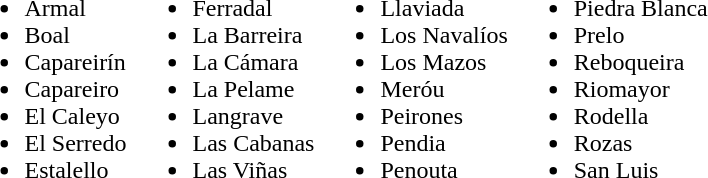<table border=0>
<tr>
<td><br><ul><li>Armal</li><li>Boal</li><li>Capareirín</li><li>Capareiro</li><li>El Caleyo</li><li>El Serredo</li><li>Estalello</li></ul></td>
<td><br><ul><li>Ferradal</li><li>La Barreira</li><li>La Cámara</li><li>La Pelame</li><li>Langrave</li><li>Las Cabanas</li><li>Las Viñas</li></ul></td>
<td><br><ul><li>Llaviada</li><li>Los Navalíos</li><li>Los Mazos</li><li>Meróu</li><li>Peirones</li><li>Pendia</li><li>Penouta</li></ul></td>
<td><br><ul><li>Piedra Blanca</li><li>Prelo</li><li>Reboqueira</li><li>Riomayor</li><li>Rodella</li><li>Rozas</li><li>San Luis</li></ul></td>
</tr>
</table>
